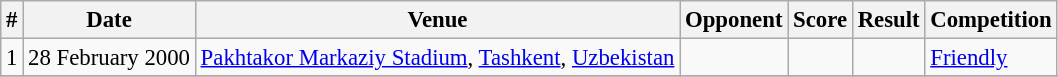<table class="wikitable" style="font-size:95%">
<tr>
<th>#</th>
<th>Date</th>
<th>Venue</th>
<th>Opponent</th>
<th>Score</th>
<th>Result</th>
<th>Competition</th>
</tr>
<tr>
<td>1</td>
<td>28 February 2000</td>
<td><a href='#'>Pakhtakor Markaziy Stadium</a>, <a href='#'>Tashkent</a>, <a href='#'>Uzbekistan</a></td>
<td></td>
<td></td>
<td></td>
<td><a href='#'>Friendly</a></td>
</tr>
<tr>
</tr>
</table>
